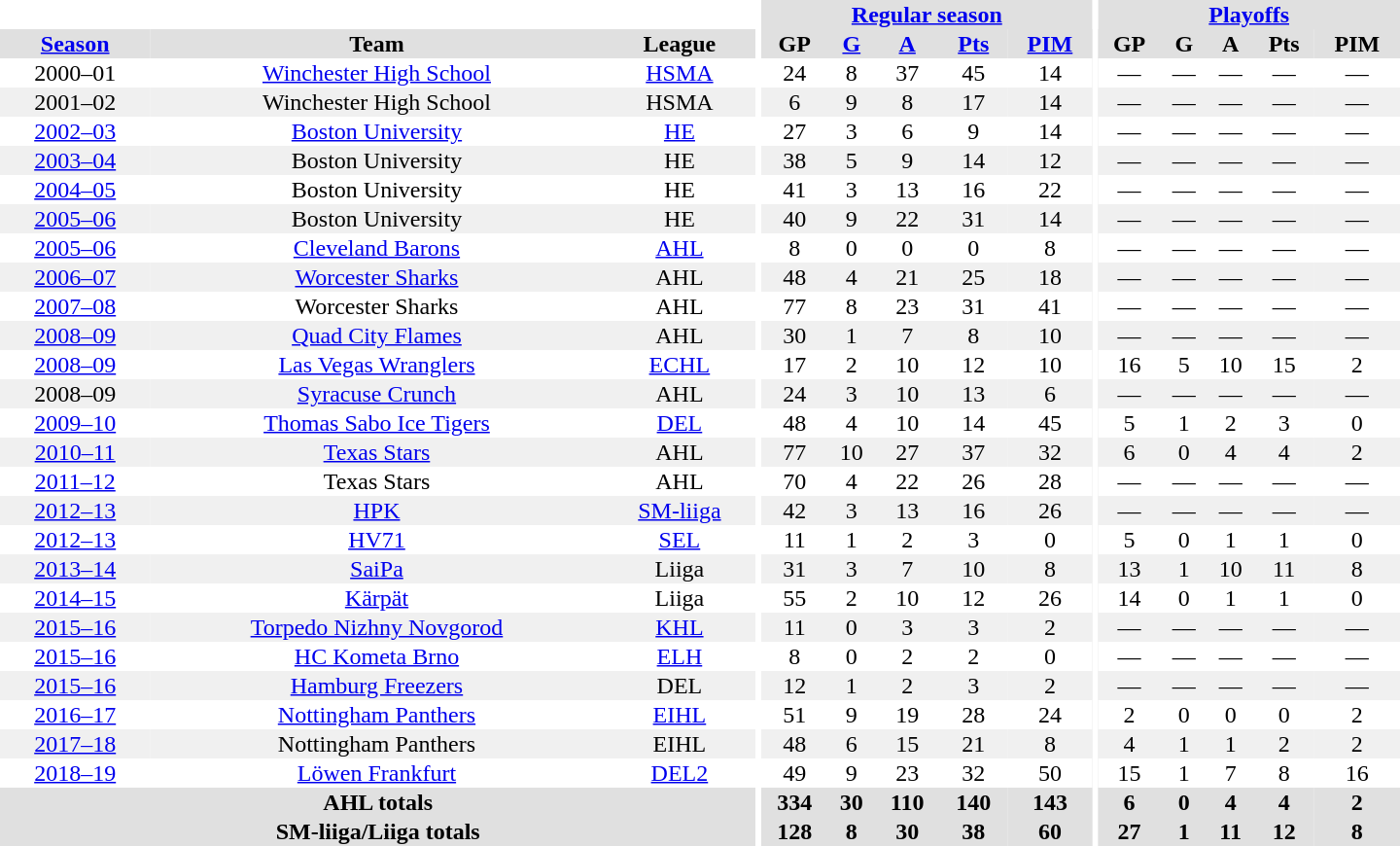<table border="0" cellpadding="1" cellspacing="0" style="text-align:center; width:60em">
<tr bgcolor="#e0e0e0">
<th colspan="3" bgcolor="#ffffff"></th>
<th rowspan="99" bgcolor="#ffffff"></th>
<th colspan="5"><a href='#'>Regular season</a></th>
<th rowspan="99" bgcolor="#ffffff"></th>
<th colspan="5"><a href='#'>Playoffs</a></th>
</tr>
<tr bgcolor="#e0e0e0">
<th><a href='#'>Season</a></th>
<th>Team</th>
<th>League</th>
<th>GP</th>
<th><a href='#'>G</a></th>
<th><a href='#'>A</a></th>
<th><a href='#'>Pts</a></th>
<th><a href='#'>PIM</a></th>
<th>GP</th>
<th>G</th>
<th>A</th>
<th>Pts</th>
<th>PIM</th>
</tr>
<tr>
<td>2000–01</td>
<td><a href='#'>Winchester High School</a></td>
<td><a href='#'>HSMA</a></td>
<td>24</td>
<td>8</td>
<td>37</td>
<td>45</td>
<td>14</td>
<td>—</td>
<td>—</td>
<td>—</td>
<td>—</td>
<td>—</td>
</tr>
<tr bgcolor="#f0f0f0">
<td>2001–02</td>
<td>Winchester High School</td>
<td>HSMA</td>
<td>6</td>
<td>9</td>
<td>8</td>
<td>17</td>
<td>14</td>
<td>—</td>
<td>—</td>
<td>—</td>
<td>—</td>
<td>—</td>
</tr>
<tr>
<td><a href='#'>2002–03</a></td>
<td><a href='#'>Boston University</a></td>
<td><a href='#'>HE</a></td>
<td>27</td>
<td>3</td>
<td>6</td>
<td>9</td>
<td>14</td>
<td>—</td>
<td>—</td>
<td>—</td>
<td>—</td>
<td>—</td>
</tr>
<tr bgcolor="#f0f0f0">
<td><a href='#'>2003–04</a></td>
<td>Boston University</td>
<td>HE</td>
<td>38</td>
<td>5</td>
<td>9</td>
<td>14</td>
<td>12</td>
<td>—</td>
<td>—</td>
<td>—</td>
<td>—</td>
<td>—</td>
</tr>
<tr>
<td><a href='#'>2004–05</a></td>
<td>Boston University</td>
<td>HE</td>
<td>41</td>
<td>3</td>
<td>13</td>
<td>16</td>
<td>22</td>
<td>—</td>
<td>—</td>
<td>—</td>
<td>—</td>
<td>—</td>
</tr>
<tr bgcolor="#f0f0f0">
<td><a href='#'>2005–06</a></td>
<td>Boston University</td>
<td>HE</td>
<td>40</td>
<td>9</td>
<td>22</td>
<td>31</td>
<td>14</td>
<td>—</td>
<td>—</td>
<td>—</td>
<td>—</td>
<td>—</td>
</tr>
<tr>
<td><a href='#'>2005–06</a></td>
<td><a href='#'>Cleveland Barons</a></td>
<td><a href='#'>AHL</a></td>
<td>8</td>
<td>0</td>
<td>0</td>
<td>0</td>
<td>8</td>
<td>—</td>
<td>—</td>
<td>—</td>
<td>—</td>
<td>—</td>
</tr>
<tr bgcolor="#f0f0f0">
<td><a href='#'>2006–07</a></td>
<td><a href='#'>Worcester Sharks</a></td>
<td>AHL</td>
<td>48</td>
<td>4</td>
<td>21</td>
<td>25</td>
<td>18</td>
<td>—</td>
<td>—</td>
<td>—</td>
<td>—</td>
<td>—</td>
</tr>
<tr>
<td><a href='#'>2007–08</a></td>
<td>Worcester Sharks</td>
<td>AHL</td>
<td>77</td>
<td>8</td>
<td>23</td>
<td>31</td>
<td>41</td>
<td>—</td>
<td>—</td>
<td>—</td>
<td>—</td>
<td>—</td>
</tr>
<tr bgcolor="#f0f0f0">
<td><a href='#'>2008–09</a></td>
<td><a href='#'>Quad City Flames</a></td>
<td>AHL</td>
<td>30</td>
<td>1</td>
<td>7</td>
<td>8</td>
<td>10</td>
<td>—</td>
<td>—</td>
<td>—</td>
<td>—</td>
<td>—</td>
</tr>
<tr>
<td><a href='#'>2008–09</a></td>
<td><a href='#'>Las Vegas Wranglers</a></td>
<td><a href='#'>ECHL</a></td>
<td>17</td>
<td>2</td>
<td>10</td>
<td>12</td>
<td>10</td>
<td>16</td>
<td>5</td>
<td>10</td>
<td>15</td>
<td>2</td>
</tr>
<tr bgcolor="#f0f0f0">
<td>2008–09</td>
<td><a href='#'>Syracuse Crunch</a></td>
<td>AHL</td>
<td>24</td>
<td>3</td>
<td>10</td>
<td>13</td>
<td>6</td>
<td>—</td>
<td>—</td>
<td>—</td>
<td>—</td>
<td>—</td>
</tr>
<tr>
<td><a href='#'>2009–10</a></td>
<td><a href='#'>Thomas Sabo Ice Tigers</a></td>
<td><a href='#'>DEL</a></td>
<td>48</td>
<td>4</td>
<td>10</td>
<td>14</td>
<td>45</td>
<td>5</td>
<td>1</td>
<td>2</td>
<td>3</td>
<td>0</td>
</tr>
<tr bgcolor="#f0f0f0">
<td><a href='#'>2010–11</a></td>
<td><a href='#'>Texas Stars</a></td>
<td>AHL</td>
<td>77</td>
<td>10</td>
<td>27</td>
<td>37</td>
<td>32</td>
<td>6</td>
<td>0</td>
<td>4</td>
<td>4</td>
<td>2</td>
</tr>
<tr>
<td><a href='#'>2011–12</a></td>
<td>Texas Stars</td>
<td>AHL</td>
<td>70</td>
<td>4</td>
<td>22</td>
<td>26</td>
<td>28</td>
<td>—</td>
<td>—</td>
<td>—</td>
<td>—</td>
<td>—</td>
</tr>
<tr bgcolor="#f0f0f0">
<td><a href='#'>2012–13</a></td>
<td><a href='#'>HPK</a></td>
<td><a href='#'>SM-liiga</a></td>
<td>42</td>
<td>3</td>
<td>13</td>
<td>16</td>
<td>26</td>
<td>—</td>
<td>—</td>
<td>—</td>
<td>—</td>
<td>—</td>
</tr>
<tr>
<td><a href='#'>2012–13</a></td>
<td><a href='#'>HV71</a></td>
<td><a href='#'>SEL</a></td>
<td>11</td>
<td>1</td>
<td>2</td>
<td>3</td>
<td>0</td>
<td>5</td>
<td>0</td>
<td>1</td>
<td>1</td>
<td>0</td>
</tr>
<tr bgcolor="#f0f0f0">
<td><a href='#'>2013–14</a></td>
<td><a href='#'>SaiPa</a></td>
<td>Liiga</td>
<td>31</td>
<td>3</td>
<td>7</td>
<td>10</td>
<td>8</td>
<td>13</td>
<td>1</td>
<td>10</td>
<td>11</td>
<td>8</td>
</tr>
<tr>
<td><a href='#'>2014–15</a></td>
<td><a href='#'>Kärpät</a></td>
<td>Liiga</td>
<td>55</td>
<td>2</td>
<td>10</td>
<td>12</td>
<td>26</td>
<td>14</td>
<td>0</td>
<td>1</td>
<td>1</td>
<td>0</td>
</tr>
<tr bgcolor="#f0f0f0">
<td><a href='#'>2015–16</a></td>
<td><a href='#'>Torpedo Nizhny Novgorod</a></td>
<td><a href='#'>KHL</a></td>
<td>11</td>
<td>0</td>
<td>3</td>
<td>3</td>
<td>2</td>
<td>—</td>
<td>—</td>
<td>—</td>
<td>—</td>
<td>—</td>
</tr>
<tr>
<td><a href='#'>2015–16</a></td>
<td><a href='#'>HC Kometa Brno</a></td>
<td><a href='#'>ELH</a></td>
<td>8</td>
<td>0</td>
<td>2</td>
<td>2</td>
<td>0</td>
<td>—</td>
<td>—</td>
<td>—</td>
<td>—</td>
<td>—</td>
</tr>
<tr bgcolor="#f0f0f0">
<td><a href='#'>2015–16</a></td>
<td><a href='#'>Hamburg Freezers</a></td>
<td>DEL</td>
<td>12</td>
<td>1</td>
<td>2</td>
<td>3</td>
<td>2</td>
<td>—</td>
<td>—</td>
<td>—</td>
<td>—</td>
<td>—</td>
</tr>
<tr>
<td><a href='#'>2016–17</a></td>
<td><a href='#'>Nottingham Panthers</a></td>
<td><a href='#'>EIHL</a></td>
<td>51</td>
<td>9</td>
<td>19</td>
<td>28</td>
<td>24</td>
<td>2</td>
<td>0</td>
<td>0</td>
<td>0</td>
<td>2</td>
</tr>
<tr bgcolor="#f0f0f0">
<td><a href='#'>2017–18</a></td>
<td>Nottingham Panthers</td>
<td>EIHL</td>
<td>48</td>
<td>6</td>
<td>15</td>
<td>21</td>
<td>8</td>
<td>4</td>
<td>1</td>
<td>1</td>
<td>2</td>
<td>2</td>
</tr>
<tr>
<td><a href='#'>2018–19</a></td>
<td><a href='#'>Löwen Frankfurt</a></td>
<td><a href='#'>DEL2</a></td>
<td>49</td>
<td>9</td>
<td>23</td>
<td>32</td>
<td>50</td>
<td>15</td>
<td>1</td>
<td>7</td>
<td>8</td>
<td>16</td>
</tr>
<tr bgcolor="#e0e0e0">
<th colspan="3">AHL totals</th>
<th>334</th>
<th>30</th>
<th>110</th>
<th>140</th>
<th>143</th>
<th>6</th>
<th>0</th>
<th>4</th>
<th>4</th>
<th>2</th>
</tr>
<tr bgcolor="#e0e0e0">
<th colspan="3">SM-liiga/Liiga totals</th>
<th>128</th>
<th>8</th>
<th>30</th>
<th>38</th>
<th>60</th>
<th>27</th>
<th>1</th>
<th>11</th>
<th>12</th>
<th>8</th>
</tr>
</table>
